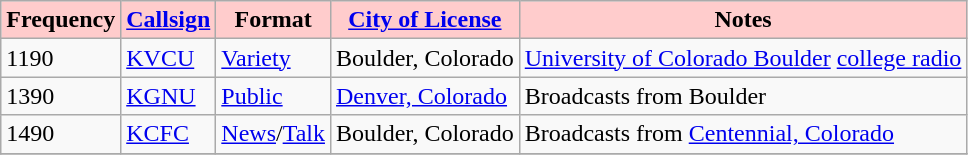<table class="wikitable" border="1">
<tr>
<th style="background:#ffcccc;">Frequency</th>
<th style="background:#ffcccc;"><a href='#'>Callsign</a></th>
<th style="background:#ffcccc;">Format</th>
<th style="background:#ffcccc;"><a href='#'>City of License</a></th>
<th style="background:#ffcccc;">Notes</th>
</tr>
<tr>
<td>1190</td>
<td><a href='#'>KVCU</a></td>
<td><a href='#'>Variety</a></td>
<td>Boulder, Colorado</td>
<td><a href='#'>University of Colorado Boulder</a> <a href='#'>college radio</a></td>
</tr>
<tr>
<td>1390</td>
<td><a href='#'>KGNU</a></td>
<td><a href='#'>Public</a></td>
<td><a href='#'>Denver, Colorado</a></td>
<td>Broadcasts from Boulder</td>
</tr>
<tr>
<td>1490</td>
<td><a href='#'>KCFC</a></td>
<td><a href='#'>News</a>/<a href='#'>Talk</a></td>
<td>Boulder, Colorado</td>
<td>Broadcasts from <a href='#'>Centennial, Colorado</a></td>
</tr>
<tr>
</tr>
</table>
